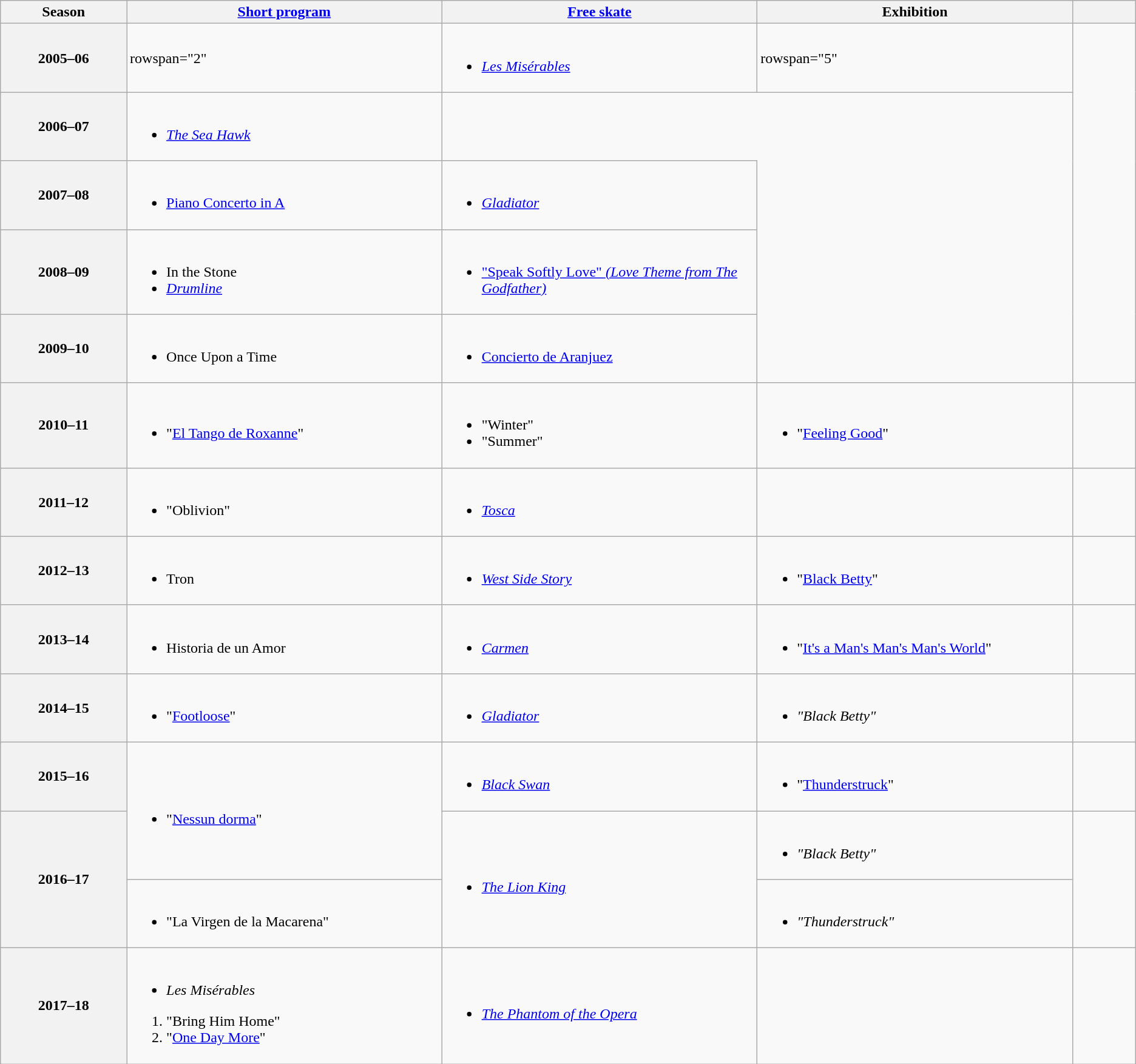<table class="wikitable unsortable" style="text-align:left">
<tr>
<th scope="col" style="text-align:center; width:10%">Season</th>
<th scope="col" style="text-align:center; width:25%"><a href='#'>Short program</a></th>
<th scope="col" style="text-align:center; width:25%"><a href='#'>Free skate</a></th>
<th scope="col" style="text-align:center; width:25%">Exhibition</th>
<th scope="col" style="text-align:center; width:5%"></th>
</tr>
<tr>
<th scope="row">2005–06</th>
<td>rowspan="2" </td>
<td><br><ul><li><em><a href='#'>Les Misérables</a></em><br></li></ul></td>
<td>rowspan="5" </td>
<td rowspan="5"></td>
</tr>
<tr>
<th scope="row">2006–07</th>
<td><br><ul><li><em><a href='#'>The Sea Hawk</a></em><br></li></ul></td>
</tr>
<tr>
<th scope="row">2007–08</th>
<td><br><ul><li><a href='#'>Piano Concerto in A</a><br></li></ul></td>
<td><br><ul><li><em><a href='#'>Gladiator</a></em><br></li></ul></td>
</tr>
<tr>
<th scope="row">2008–09</th>
<td><br><ul><li>In the Stone</li><li><em><a href='#'>Drumline</a></em><br></li></ul></td>
<td><br><ul><li><a href='#'>"Speak Softly Love" <em>(Love Theme from The Godfather)</em></a><br></li></ul></td>
</tr>
<tr>
<th scope="row">2009–10</th>
<td><br><ul><li>Once Upon a Time</li></ul></td>
<td><br><ul><li><a href='#'>Concierto de Aranjuez</a><br></li></ul></td>
</tr>
<tr>
<th scope="row">2010–11</th>
<td><br><ul><li>"<a href='#'>El Tango de Roxanne</a>"<br></li></ul></td>
<td><br><ul><li>"Winter"</li><li>"Summer"<br></li></ul></td>
<td><br><ul><li>"<a href='#'>Feeling Good</a>"<br></li></ul></td>
<td></td>
</tr>
<tr>
<th scope="row">2011–12</th>
<td><br><ul><li>"Oblivion"<br></li></ul></td>
<td><br><ul><li><em><a href='#'>Tosca</a></em><br></li></ul></td>
<td></td>
<td></td>
</tr>
<tr>
<th scope="row">2012–13</th>
<td><br><ul><li>Tron<br></li></ul></td>
<td><br><ul><li><em><a href='#'>West Side Story</a></em><br></li></ul></td>
<td><br><ul><li>"<a href='#'>Black Betty</a>"<br></li></ul></td>
<td></td>
</tr>
<tr>
<th scope="row">2013–14</th>
<td><br><ul><li>Historia de un Amor<br></li></ul></td>
<td><br><ul><li><em><a href='#'>Carmen</a></em><br></li></ul></td>
<td><br><ul><li>"<a href='#'>It's a Man's Man's Man's World</a>"<br></li></ul></td>
<td></td>
</tr>
<tr>
<th rowspan="2">2014–15</th>
<td><br><ul><li>"<a href='#'>Footloose</a>"<br></li></ul></td>
<td><br><ul><li><em><a href='#'>Gladiator</a></em><br></li></ul></td>
<td rowspan="2"><br><ul><li><em>"Black Betty"</em></li></ul></td>
<td rowspan="2"></td>
</tr>
<tr>
<td rowspan="3"><br><ul><li>"<a href='#'>Nessun dorma</a>"<br></li></ul></td>
<td rowspan="2"><br><ul><li><em><a href='#'>Black Swan</a></em><br></li></ul></td>
</tr>
<tr>
<th scope="row">2015–16</th>
<td><br><ul><li>"<a href='#'>Thunderstruck</a>"<br></li></ul></td>
<td></td>
</tr>
<tr>
<th rowspan="2">2016–17</th>
<td rowspan="2"><br><ul><li><em><a href='#'>The Lion King</a></em><br></li></ul></td>
<td><br><ul><li><em>"Black Betty"</em></li></ul></td>
<td rowspan="2"></td>
</tr>
<tr>
<td><br><ul><li>"La Virgen de la Macarena"<br></li></ul></td>
<td><br><ul><li><em>"Thunderstruck"</em></li></ul></td>
</tr>
<tr>
<th scope="row">2017–18</th>
<td><br><ul><li><em>Les Misérables</em><br></li></ul><ol><li>"Bring Him Home"</li><li>"<a href='#'>One Day More</a>"<br></li></ol></td>
<td><br><ul><li><em><a href='#'>The Phantom of the Opera</a></em><br></li></ul></td>
<td></td>
<td></td>
</tr>
</table>
